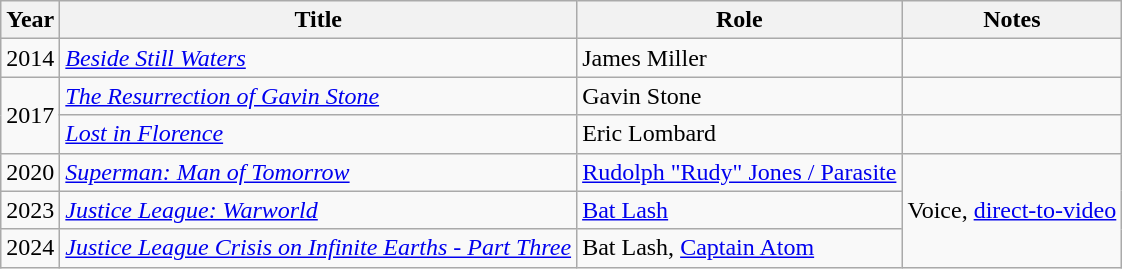<table class="wikitable">
<tr>
<th>Year</th>
<th>Title</th>
<th>Role</th>
<th class="unsortable">Notes</th>
</tr>
<tr>
<td>2014</td>
<td><em><a href='#'>Beside Still Waters</a></em></td>
<td>James Miller</td>
<td></td>
</tr>
<tr>
<td rowspan="2">2017</td>
<td><em><a href='#'>The Resurrection of Gavin Stone</a></em></td>
<td>Gavin Stone</td>
<td></td>
</tr>
<tr>
<td><em><a href='#'>Lost in Florence</a></em></td>
<td>Eric Lombard</td>
<td></td>
</tr>
<tr>
<td>2020</td>
<td><em><a href='#'>Superman: Man of Tomorrow</a></em></td>
<td><a href='#'>Rudolph "Rudy" Jones / Parasite</a></td>
<td rowspan="3">Voice, <a href='#'>direct-to-video</a></td>
</tr>
<tr>
<td>2023</td>
<td><em><a href='#'>Justice League: Warworld</a></em></td>
<td><a href='#'>Bat Lash</a></td>
</tr>
<tr>
<td>2024</td>
<td><em><a href='#'>Justice League Crisis on Infinite Earths - Part Three</a></em></td>
<td>Bat Lash, <a href='#'>Captain Atom</a></td>
</tr>
</table>
